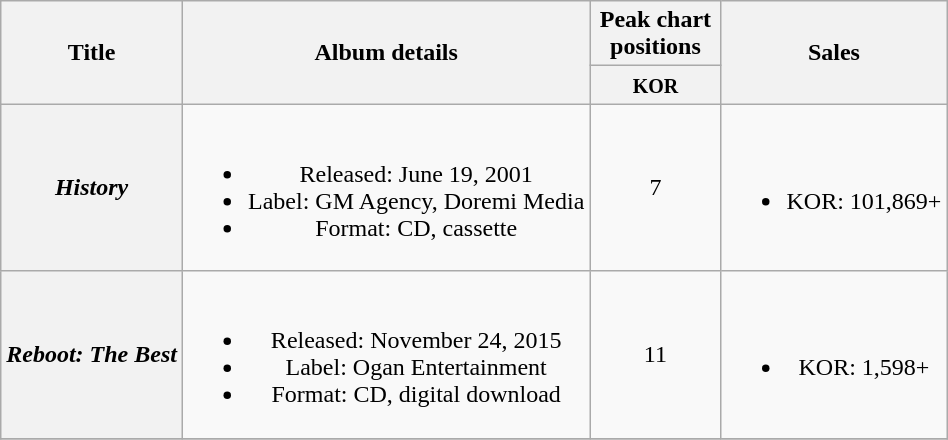<table class="wikitable plainrowheaders" style="text-align:center;">
<tr>
<th scope="col" rowspan="2">Title</th>
<th scope="col" rowspan="2">Album details</th>
<th scope="col" colspan="1" style="width:5em;">Peak chart positions</th>
<th scope="col" rowspan="2">Sales</th>
</tr>
<tr>
<th><small>KOR</small><br></th>
</tr>
<tr>
<th scope="row"><em>History</em></th>
<td><br><ul><li>Released: June 19, 2001</li><li>Label: GM Agency, Doremi Media</li><li>Format: CD, cassette</li></ul></td>
<td>7</td>
<td><br><ul><li>KOR: 101,869+</li></ul></td>
</tr>
<tr>
<th scope="row"><em>Reboot: The Best</em></th>
<td><br><ul><li>Released: November 24, 2015</li><li>Label: Ogan Entertainment</li><li>Format: CD, digital download</li></ul></td>
<td>11</td>
<td><br><ul><li>KOR: 1,598+</li></ul></td>
</tr>
<tr>
</tr>
</table>
